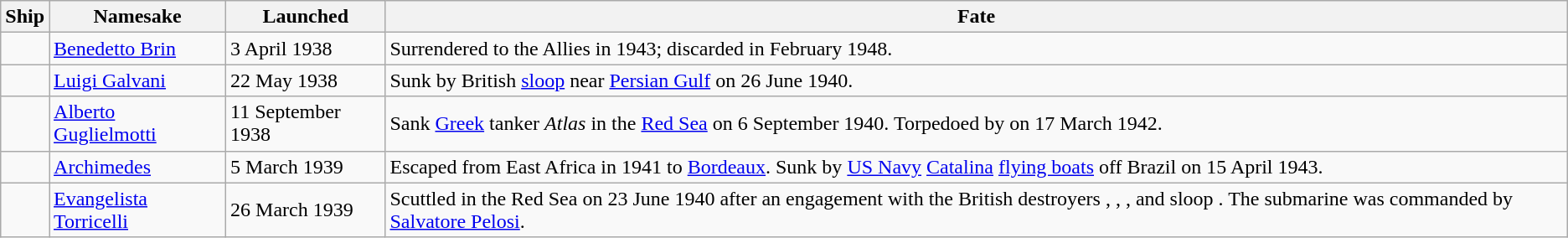<table class="wikitable" border="1">
<tr>
<th>Ship</th>
<th>Namesake</th>
<th>Launched</th>
<th>Fate</th>
</tr>
<tr>
<td></td>
<td><a href='#'>Benedetto Brin</a></td>
<td>3 April 1938</td>
<td>Surrendered to the Allies in 1943; discarded in February 1948.</td>
</tr>
<tr>
<td></td>
<td><a href='#'>Luigi Galvani</a></td>
<td>22 May 1938</td>
<td>Sunk by British <a href='#'>sloop</a>  near <a href='#'>Persian Gulf</a> on 26 June 1940.</td>
</tr>
<tr>
<td></td>
<td><a href='#'>Alberto Guglielmotti</a></td>
<td>11 September 1938</td>
<td>Sank <a href='#'>Greek</a> tanker <em>Atlas</em> in the <a href='#'>Red Sea</a> on 6 September 1940. Torpedoed by  on 17 March 1942.</td>
</tr>
<tr>
<td></td>
<td><a href='#'>Archimedes</a></td>
<td>5 March 1939</td>
<td>Escaped from East Africa in 1941 to <a href='#'>Bordeaux</a>. Sunk by <a href='#'>US Navy</a> <a href='#'>Catalina</a> <a href='#'>flying boats</a> off Brazil on 15 April 1943.</td>
</tr>
<tr>
<td></td>
<td><a href='#'>Evangelista Torricelli</a></td>
<td>26 March 1939</td>
<td>Scuttled in the Red Sea on 23 June 1940 after an engagement with the British destroyers , , , and sloop . The submarine was commanded by <a href='#'>Salvatore Pelosi</a>.</td>
</tr>
</table>
